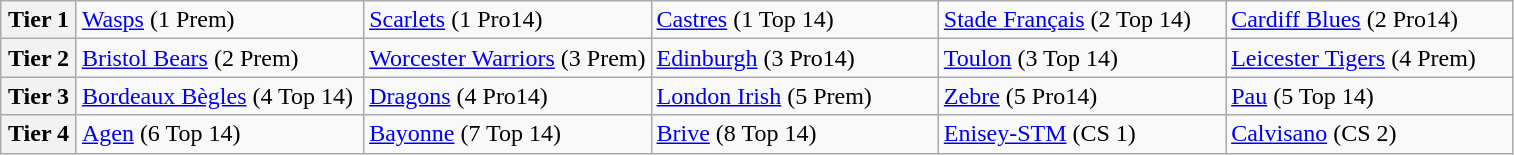<table class="wikitable">
<tr>
<th width=5%>Tier 1</th>
<td width=19%> <a href='#'>Wasps</a> (1 Prem)</td>
<td width=19%> <a href='#'>Scarlets</a> (1 Pro14)</td>
<td width=19%> <a href='#'>Castres</a> (1 Top 14)</td>
<td width=19%> <a href='#'>Stade Français</a> (2 Top 14)</td>
<td width=19%> <a href='#'>Cardiff Blues</a> (2 Pro14)</td>
</tr>
<tr>
<th width=5%>Tier 2</th>
<td width=19%> <a href='#'>Bristol Bears</a> (2 Prem)</td>
<td width=19%> <a href='#'>Worcester Warriors</a> (3 Prem)</td>
<td width=19%> <a href='#'>Edinburgh</a> (3 Pro14)</td>
<td width=19%> <a href='#'>Toulon</a> (3 Top 14)</td>
<td width=19%> <a href='#'>Leicester Tigers</a> (4 Prem)</td>
</tr>
<tr>
<th width=5%>Tier 3</th>
<td width=19%> <a href='#'>Bordeaux Bègles</a> (4 Top 14)</td>
<td width=19%> <a href='#'>Dragons</a> (4 Pro14)</td>
<td width=19%> <a href='#'>London Irish</a> (5 Prem)</td>
<td width=19%> <a href='#'>Zebre</a> (5 Pro14)</td>
<td width=19%> <a href='#'>Pau</a> (5 Top 14)</td>
</tr>
<tr>
<th width=5%>Tier 4</th>
<td width=19%> <a href='#'>Agen</a> (6 Top 14)</td>
<td width=19%> <a href='#'>Bayonne</a> (7 Top 14)</td>
<td width=19%> <a href='#'>Brive</a> (8 Top 14)</td>
<td width=19%> <a href='#'>Enisey-STM</a> (CS 1)</td>
<td width=19%> <a href='#'>Calvisano</a> (CS 2)</td>
</tr>
</table>
